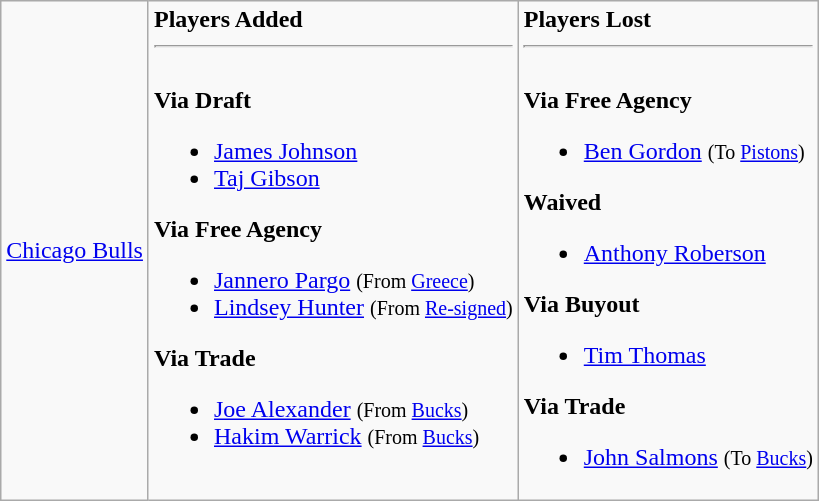<table class="wikitable">
<tr>
<td align="center"><a href='#'>Chicago Bulls</a></td>
<td valign="top"><strong>Players Added</strong> <hr><br><strong>Via Draft</strong><ul><li><a href='#'>James Johnson</a></li><li><a href='#'>Taj Gibson</a></li></ul><strong>Via Free Agency</strong><ul><li><a href='#'>Jannero Pargo</a> <small>(From <a href='#'>Greece</a>)</small></li><li><a href='#'>Lindsey Hunter</a> <small>(From <a href='#'>Re-signed</a>)</small></li></ul><strong>Via Trade</strong><ul><li><a href='#'>Joe Alexander</a> <small>(From <a href='#'>Bucks</a>)</small></li><li><a href='#'>Hakim Warrick</a> <small>(From <a href='#'>Bucks</a>)</small></li></ul></td>
<td valign="top"><strong>Players Lost</strong> <hr><br><strong>Via Free Agency</strong><ul><li><a href='#'>Ben Gordon</a> <small>(To <a href='#'>Pistons</a>)</small></li></ul><strong>Waived</strong><ul><li><a href='#'>Anthony Roberson</a></li></ul><strong>Via Buyout</strong><ul><li><a href='#'>Tim Thomas</a></li></ul><strong>Via Trade</strong><ul><li><a href='#'>John Salmons</a> <small>(To <a href='#'>Bucks</a>)</small></li></ul></td>
</tr>
</table>
